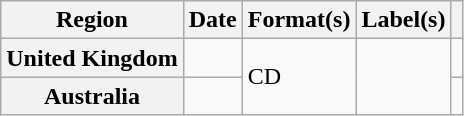<table class="wikitable plainrowheaders">
<tr>
<th scope="col">Region</th>
<th scope="col">Date</th>
<th scope="col">Format(s)</th>
<th scope="col">Label(s)</th>
<th scope="col"></th>
</tr>
<tr>
<th scope="row">United Kingdom</th>
<td></td>
<td rowspan="2">CD</td>
<td rowspan="2"></td>
<td></td>
</tr>
<tr>
<th scope="row">Australia</th>
<td></td>
<td></td>
</tr>
</table>
